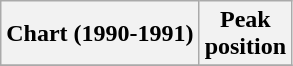<table class="wikitable sortable plainrowheaders" style="text-align:center">
<tr>
<th>Chart (1990-1991)</th>
<th>Peak<br>position</th>
</tr>
<tr>
</tr>
</table>
